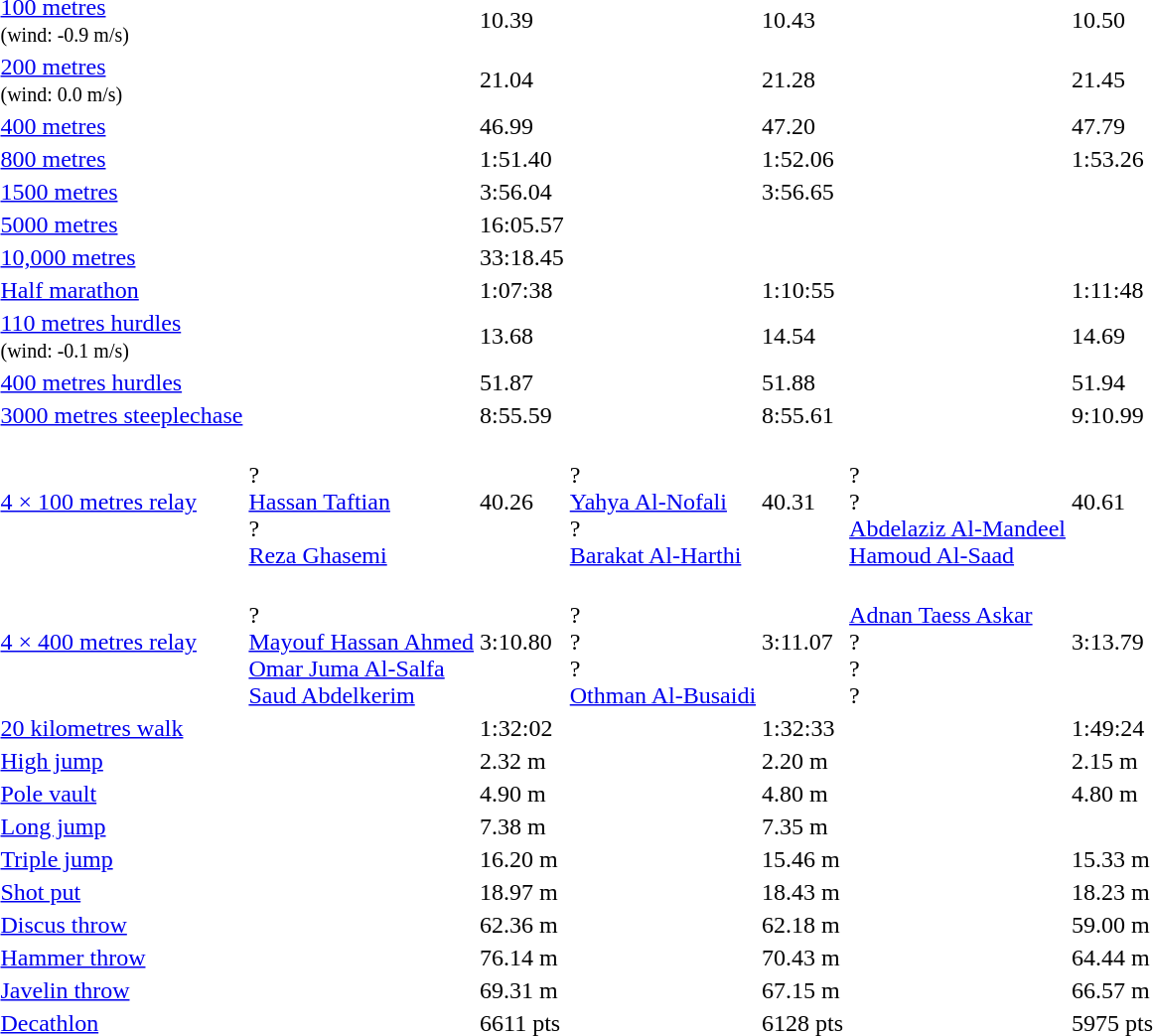<table>
<tr>
<td align=left><a href='#'>100 metres</a><br><small>(wind: -0.9 m/s)</small></td>
<td></td>
<td>10.39</td>
<td></td>
<td>10.43</td>
<td></td>
<td>10.50</td>
</tr>
<tr>
<td align=left><a href='#'>200 metres</a><br><small>(wind: 0.0 m/s)</small></td>
<td></td>
<td>21.04</td>
<td></td>
<td>21.28</td>
<td></td>
<td>21.45</td>
</tr>
<tr>
<td align=left><a href='#'>400 metres</a></td>
<td></td>
<td>46.99</td>
<td></td>
<td>47.20</td>
<td></td>
<td>47.79</td>
</tr>
<tr>
<td align=left><a href='#'>800 metres</a></td>
<td></td>
<td>1:51.40</td>
<td></td>
<td>1:52.06</td>
<td></td>
<td>1:53.26</td>
</tr>
<tr>
<td align=left><a href='#'>1500 metres</a></td>
<td></td>
<td>3:56.04</td>
<td></td>
<td>3:56.65</td>
<td></td>
<td></td>
</tr>
<tr>
<td align=left><a href='#'>5000 metres</a></td>
<td></td>
<td>16:05.57</td>
<td></td>
<td></td>
<td></td>
<td></td>
</tr>
<tr>
<td align=left><a href='#'>10,000 metres</a></td>
<td></td>
<td>33:18.45</td>
<td></td>
<td></td>
<td></td>
<td></td>
</tr>
<tr>
<td align=left><a href='#'>Half marathon</a></td>
<td></td>
<td>1:07:38</td>
<td></td>
<td>1:10:55</td>
<td></td>
<td>1:11:48</td>
</tr>
<tr>
<td align=left><a href='#'>110 metres hurdles</a><br><small>(wind: -0.1 m/s)</small></td>
<td></td>
<td>13.68 </td>
<td></td>
<td>14.54</td>
<td></td>
<td>14.69</td>
</tr>
<tr>
<td align=left><a href='#'>400 metres hurdles</a></td>
<td></td>
<td>51.87</td>
<td></td>
<td>51.88</td>
<td></td>
<td>51.94</td>
</tr>
<tr>
<td align=left><a href='#'>3000 metres steeplechase</a></td>
<td></td>
<td>8:55.59</td>
<td></td>
<td>8:55.61</td>
<td></td>
<td>9:10.99</td>
</tr>
<tr>
<td align=left><a href='#'>4 × 100 metres relay</a></td>
<td><br>?<br><a href='#'>Hassan Taftian</a><br>?<br><a href='#'>Reza Ghasemi</a></td>
<td>40.26</td>
<td><br>?<br><a href='#'>Yahya Al-Nofali</a><br>?<br><a href='#'>Barakat Al-Harthi</a></td>
<td>40.31</td>
<td><br>?<br>?<br><a href='#'>Abdelaziz Al-Mandeel</a><br><a href='#'>Hamoud Al-Saad</a></td>
<td>40.61</td>
</tr>
<tr>
<td align=left><a href='#'>4 × 400 metres relay</a></td>
<td><br>?<br><a href='#'>Mayouf Hassan Ahmed</a><br><a href='#'>Omar Juma Al-Salfa</a><br><a href='#'>Saud Abdelkerim</a></td>
<td>3:10.80</td>
<td><br>?<br>?<br>?<br><a href='#'>Othman Al-Busaidi</a></td>
<td>3:11.07</td>
<td><br><a href='#'>Adnan Taess Askar</a><br>?<br>?<br>?</td>
<td>3:13.79</td>
</tr>
<tr>
<td align=left><a href='#'>20 kilometres walk</a></td>
<td></td>
<td>1:32:02</td>
<td></td>
<td>1:32:33</td>
<td></td>
<td>1:49:24</td>
</tr>
<tr>
<td align=left><a href='#'>High jump</a></td>
<td></td>
<td>2.32 m </td>
<td></td>
<td>2.20 m</td>
<td></td>
<td>2.15 m</td>
</tr>
<tr>
<td align=left><a href='#'>Pole vault</a></td>
<td></td>
<td>4.90 m</td>
<td></td>
<td>4.80 m</td>
<td></td>
<td>4.80 m</td>
</tr>
<tr>
<td align=left><a href='#'>Long jump</a></td>
<td></td>
<td>7.38 m</td>
<td></td>
<td>7.35 m</td>
<td></td>
<td></td>
</tr>
<tr>
<td align=left><a href='#'>Triple jump</a></td>
<td></td>
<td>16.20 m</td>
<td></td>
<td>15.46 m</td>
<td></td>
<td>15.33 m</td>
</tr>
<tr>
<td align=left><a href='#'>Shot put</a></td>
<td></td>
<td>18.97 m</td>
<td></td>
<td>18.43 m</td>
<td></td>
<td>18.23 m</td>
</tr>
<tr>
<td align=left><a href='#'>Discus throw</a></td>
<td></td>
<td>62.36 m</td>
<td></td>
<td>62.18 m</td>
<td></td>
<td>59.00 m</td>
</tr>
<tr>
<td align=left><a href='#'>Hammer throw</a></td>
<td></td>
<td>76.14 m</td>
<td></td>
<td>70.43 m</td>
<td></td>
<td>64.44 m</td>
</tr>
<tr>
<td align=left><a href='#'>Javelin throw</a></td>
<td></td>
<td>69.31 m</td>
<td></td>
<td>67.15 m</td>
<td></td>
<td>66.57 m</td>
</tr>
<tr>
<td align=left><a href='#'>Decathlon</a></td>
<td></td>
<td>6611 pts</td>
<td></td>
<td>6128 pts</td>
<td></td>
<td>5975 pts</td>
</tr>
</table>
